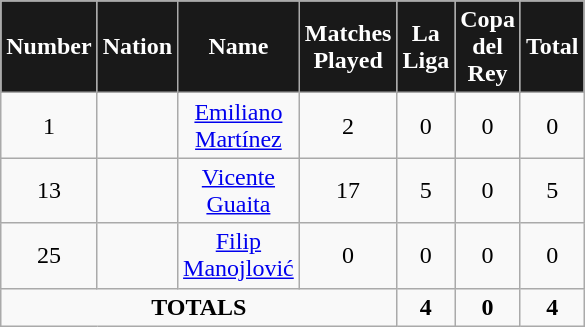<table class="wikitable"  style="text-align:center; font-size:100%; ">
<tr>
<th style="background:#191919; color:white; width:0px;">Number</th>
<th style="background:#191919; color:white; width:0px;">Nation</th>
<th style="background:#191919; color:white; width:0px;">Name</th>
<th style="background:#191919; color:white; width:0px;">Matches<br>Played</th>
<th style="background:#191919; color:white; width:0px;">La Liga</th>
<th style="background:#191919; color:white; width:0px;">Copa del Rey</th>
<th style="background:#191919; color:white; width:0px;">Total</th>
</tr>
<tr>
<td>1</td>
<td></td>
<td><a href='#'>Emiliano Martínez</a></td>
<td>2</td>
<td>0</td>
<td>0</td>
<td>0</td>
</tr>
<tr>
<td>13</td>
<td></td>
<td><a href='#'>Vicente Guaita</a></td>
<td>17</td>
<td>5</td>
<td>0</td>
<td>5</td>
</tr>
<tr>
<td>25</td>
<td></td>
<td><a href='#'>Filip Manojlović</a></td>
<td>0</td>
<td>0</td>
<td>0</td>
<td>0</td>
</tr>
<tr>
<td colspan=4><strong>TOTALS</strong></td>
<td><strong>4</strong></td>
<td><strong>0</strong></td>
<td><strong>4</strong></td>
</tr>
</table>
